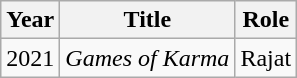<table class="sortable wikitable">
<tr>
<th>Year</th>
<th>Title</th>
<th>Role</th>
</tr>
<tr>
<td>2021</td>
<td><em>Games of Karma </em></td>
<td>Rajat</td>
</tr>
</table>
